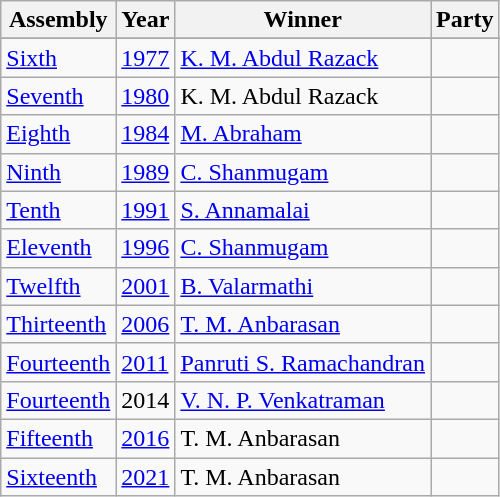<table class="wikitable">
<tr>
<th>Assembly</th>
<th>Year</th>
<th>Winner</th>
<th colspan="2">Party</th>
</tr>
<tr>
</tr>
<tr>
<td><a href='#'>Sixth</a></td>
<td><a href='#'>1977</a></td>
<td><a href='#'>K. M. Abdul Razack</a></td>
<td></td>
</tr>
<tr>
<td><a href='#'>Seventh</a></td>
<td><a href='#'>1980</a></td>
<td>K. M. Abdul Razack</td>
<td></td>
</tr>
<tr>
<td><a href='#'>Eighth</a></td>
<td><a href='#'>1984</a></td>
<td><a href='#'>M. Abraham</a></td>
<td></td>
</tr>
<tr>
<td><a href='#'>Ninth</a></td>
<td><a href='#'>1989</a></td>
<td><a href='#'>C. Shanmugam</a></td>
<td></td>
</tr>
<tr>
<td><a href='#'>Tenth</a></td>
<td><a href='#'>1991</a></td>
<td><a href='#'>S. Annamalai</a></td>
<td></td>
</tr>
<tr>
<td><a href='#'>Eleventh</a></td>
<td><a href='#'>1996</a></td>
<td><a href='#'>C. Shanmugam</a></td>
<td></td>
</tr>
<tr>
<td><a href='#'>Twelfth</a></td>
<td><a href='#'>2001</a></td>
<td><a href='#'>B. Valarmathi</a></td>
<td></td>
</tr>
<tr>
<td><a href='#'>Thirteenth</a></td>
<td><a href='#'>2006</a></td>
<td><a href='#'>T. M. Anbarasan</a></td>
<td></td>
</tr>
<tr>
<td><a href='#'>Fourteenth</a></td>
<td><a href='#'>2011</a></td>
<td><a href='#'>Panruti S. Ramachandran</a></td>
<td></td>
</tr>
<tr>
<td><a href='#'>Fourteenth</a></td>
<td>2014</td>
<td><a href='#'>V. N. P. Venkatraman</a></td>
<td></td>
</tr>
<tr>
<td><a href='#'>Fifteenth</a></td>
<td><a href='#'>2016</a></td>
<td>T. M. Anbarasan</td>
<td></td>
</tr>
<tr>
<td><a href='#'>Sixteenth</a></td>
<td><a href='#'>2021</a></td>
<td>T. M. Anbarasan</td>
<td></td>
</tr>
</table>
